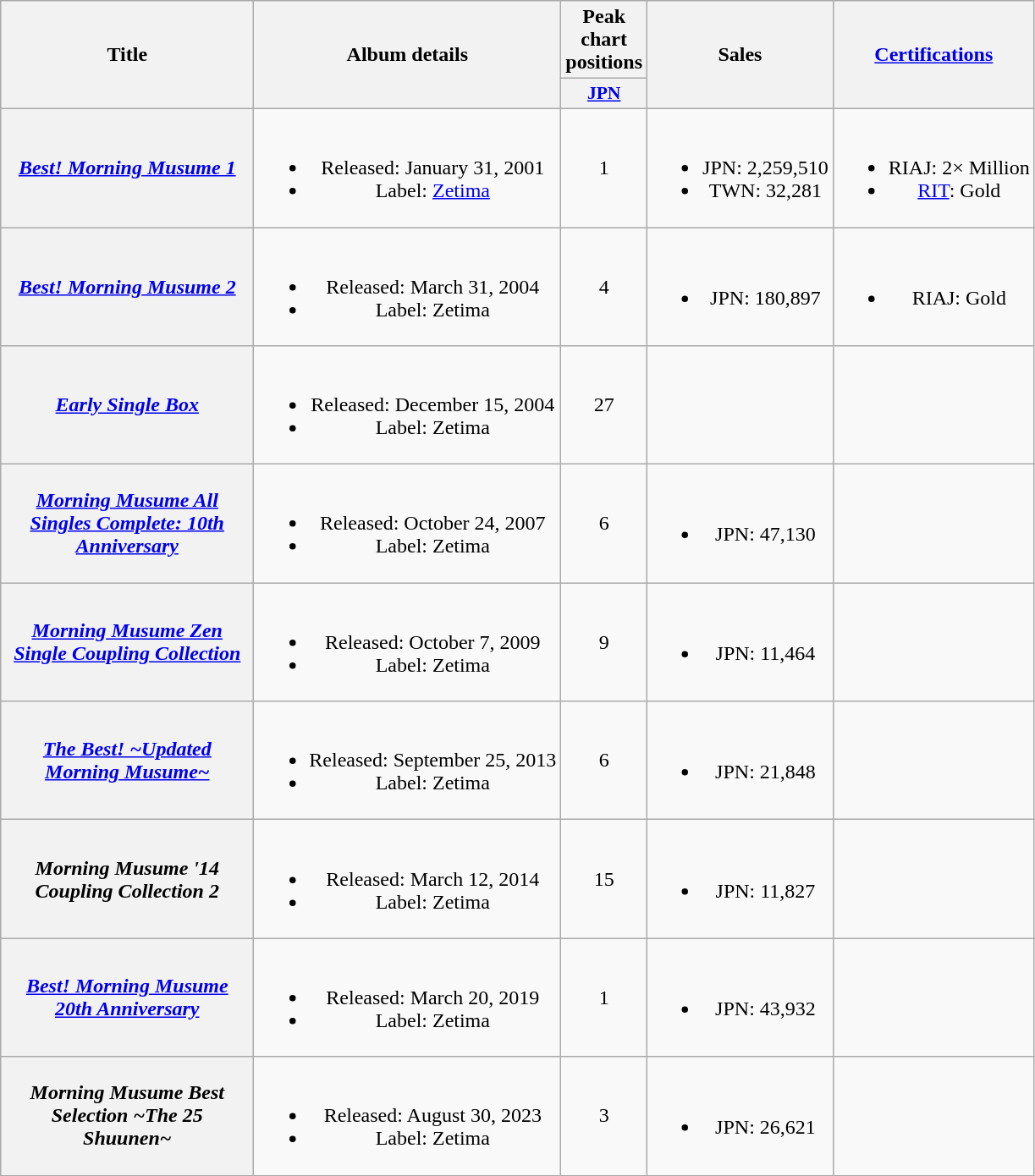<table class="wikitable plainrowheaders" style="text-align:center;">
<tr>
<th rowspan="2" style="width:12em;">Title</th>
<th rowspan="2">Album details</th>
<th>Peak chart positions</th>
<th rowspan="2">Sales</th>
<th rowspan="2"><a href='#'>Certifications</a></th>
</tr>
<tr>
<th scope="col" style="width:2.8em;font-size:90%;"><a href='#'>JPN</a><br></th>
</tr>
<tr>
<th scope="row"><em><a href='#'>Best! Morning Musume 1</a></em></th>
<td><br><ul><li>Released: January 31, 2001</li><li>Label: <a href='#'>Zetima</a></li></ul></td>
<td>1</td>
<td><br><ul><li>JPN: 2,259,510</li><li>TWN: 32,281</li></ul></td>
<td><br><ul><li>RIAJ: 2× Million</li><li><a href='#'>RIT</a>: Gold</li></ul></td>
</tr>
<tr>
<th scope="row"><em><a href='#'>Best! Morning Musume 2</a></em></th>
<td><br><ul><li>Released: March 31, 2004</li><li>Label: Zetima</li></ul></td>
<td>4</td>
<td><br><ul><li>JPN: 180,897</li></ul></td>
<td><br><ul><li>RIAJ: Gold</li></ul></td>
</tr>
<tr>
<th scope="row"><em><a href='#'>Early Single Box</a></em></th>
<td><br><ul><li>Released: December 15, 2004</li><li>Label: Zetima</li></ul></td>
<td>27</td>
<td></td>
<td></td>
</tr>
<tr>
<th scope="row"><em><a href='#'>Morning Musume All Singles Complete: 10th Anniversary</a></em></th>
<td><br><ul><li>Released: October 24, 2007</li><li>Label: Zetima</li></ul></td>
<td>6</td>
<td><br><ul><li>JPN: 47,130</li></ul></td>
<td></td>
</tr>
<tr>
<th scope="row"><em><a href='#'>Morning Musume Zen Single Coupling Collection</a></em></th>
<td><br><ul><li>Released: October 7, 2009</li><li>Label: Zetima</li></ul></td>
<td>9</td>
<td><br><ul><li>JPN: 11,464</li></ul></td>
<td></td>
</tr>
<tr>
<th scope="row"><em><a href='#'>The Best! ~Updated Morning Musume~</a></em></th>
<td><br><ul><li>Released: September 25, 2013</li><li>Label: Zetima</li></ul></td>
<td>6</td>
<td><br><ul><li>JPN: 21,848</li></ul></td>
<td></td>
</tr>
<tr>
<th scope="row"><em>Morning Musume '14 Coupling Collection 2</em></th>
<td><br><ul><li>Released: March 12, 2014</li><li>Label: Zetima</li></ul></td>
<td>15</td>
<td><br><ul><li>JPN: 11,827</li></ul></td>
<td></td>
</tr>
<tr>
<th scope="row"><em><a href='#'>Best! Morning Musume 20th Anniversary</a></em></th>
<td><br><ul><li>Released: March 20, 2019</li><li>Label: Zetima</li></ul></td>
<td>1</td>
<td><br><ul><li>JPN: 43,932</li></ul></td>
<td></td>
</tr>
<tr>
<th scope="row"><em>Morning Musume Best Selection ~The 25 Shuunen~</em></th>
<td><br><ul><li>Released: August 30, 2023</li><li>Label: Zetima</li></ul></td>
<td>3</td>
<td><br><ul><li>JPN: 26,621</li></ul></td>
<td></td>
</tr>
</table>
